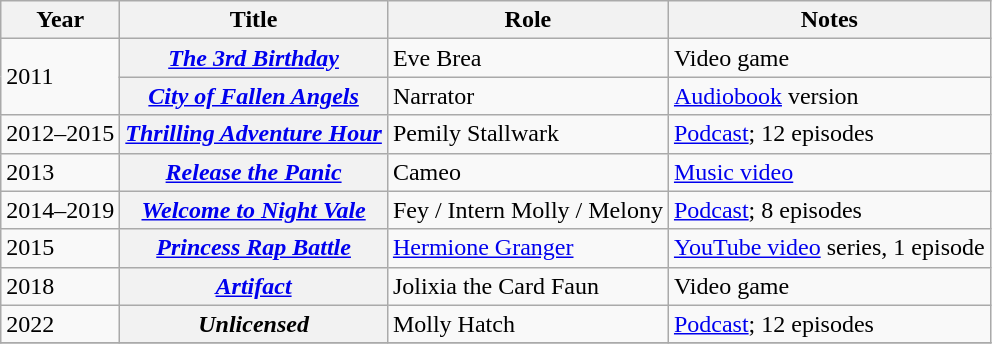<table class="wikitable plainrowheaders sortable">
<tr>
<th scope="col">Year</th>
<th scope="col">Title</th>
<th scope="col">Role</th>
<th class="unsortable">Notes</th>
</tr>
<tr>
<td rowspan=2>2011</td>
<th scope="row"><em><a href='#'>The 3rd Birthday</a></em></th>
<td>Eve Brea</td>
<td>Video game</td>
</tr>
<tr>
<th scope="row"><em><a href='#'>City of Fallen Angels</a></em></th>
<td>Narrator</td>
<td><a href='#'>Audiobook</a> version</td>
</tr>
<tr>
<td>2012–2015</td>
<th scope="row"><em><a href='#'>Thrilling Adventure Hour</a></em></th>
<td>Pemily Stallwark</td>
<td><a href='#'>Podcast</a>; 12 episodes</td>
</tr>
<tr>
<td>2013</td>
<th scope="row"><em><a href='#'>Release the Panic</a></em></th>
<td>Cameo</td>
<td><a href='#'>Music video</a></td>
</tr>
<tr>
<td>2014–2019</td>
<th scope="row"><em><a href='#'>Welcome to Night Vale</a></em></th>
<td>Fey / Intern Molly / Melony</td>
<td><a href='#'>Podcast</a>; 8 episodes</td>
</tr>
<tr>
<td>2015</td>
<th scope="row"><em><a href='#'>Princess Rap Battle</a></em></th>
<td><a href='#'>Hermione Granger</a></td>
<td><a href='#'>YouTube video</a> series, 1 episode</td>
</tr>
<tr>
<td>2018</td>
<th scope="row"><em><a href='#'>Artifact</a></em></th>
<td>Jolixia the Card Faun</td>
<td>Video game</td>
</tr>
<tr>
<td>2022</td>
<th scope="row"><em>Unlicensed</em></th>
<td>Molly Hatch</td>
<td><a href='#'>Podcast</a>; 12 episodes</td>
</tr>
<tr>
</tr>
</table>
